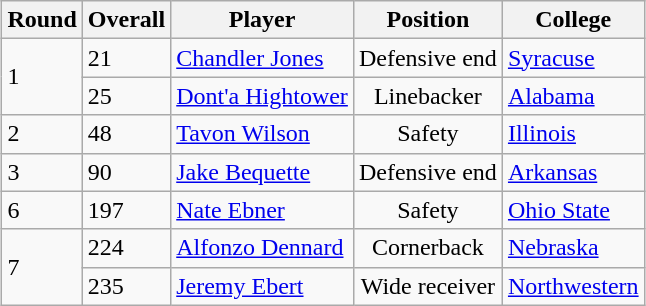<table class="wikitable" style="margin:auto;">
<tr>
<th>Round</th>
<th>Overall</th>
<th>Player</th>
<th>Position</th>
<th>College</th>
</tr>
<tr>
<td rowspan="2">1</td>
<td>21</td>
<td><a href='#'>Chandler Jones</a></td>
<td style="text-align:center;">Defensive end</td>
<td><a href='#'>Syracuse</a></td>
</tr>
<tr>
<td>25</td>
<td><a href='#'>Dont'a Hightower</a></td>
<td style="text-align:center;">Linebacker</td>
<td><a href='#'>Alabama</a></td>
</tr>
<tr>
<td>2</td>
<td>48</td>
<td><a href='#'>Tavon Wilson</a></td>
<td style="text-align:center;">Safety</td>
<td><a href='#'>Illinois</a></td>
</tr>
<tr>
<td>3</td>
<td>90</td>
<td><a href='#'>Jake Bequette</a></td>
<td style="text-align:center;">Defensive end</td>
<td><a href='#'>Arkansas</a></td>
</tr>
<tr>
<td>6</td>
<td>197</td>
<td><a href='#'>Nate Ebner</a></td>
<td style="text-align:center;">Safety</td>
<td><a href='#'>Ohio State</a></td>
</tr>
<tr>
<td rowspan = "2">7</td>
<td>224</td>
<td><a href='#'>Alfonzo Dennard</a></td>
<td style="text-align:center;">Cornerback</td>
<td><a href='#'>Nebraska</a></td>
</tr>
<tr>
<td>235</td>
<td><a href='#'>Jeremy Ebert</a></td>
<td style="text-align:center;">Wide receiver</td>
<td><a href='#'>Northwestern</a></td>
</tr>
</table>
